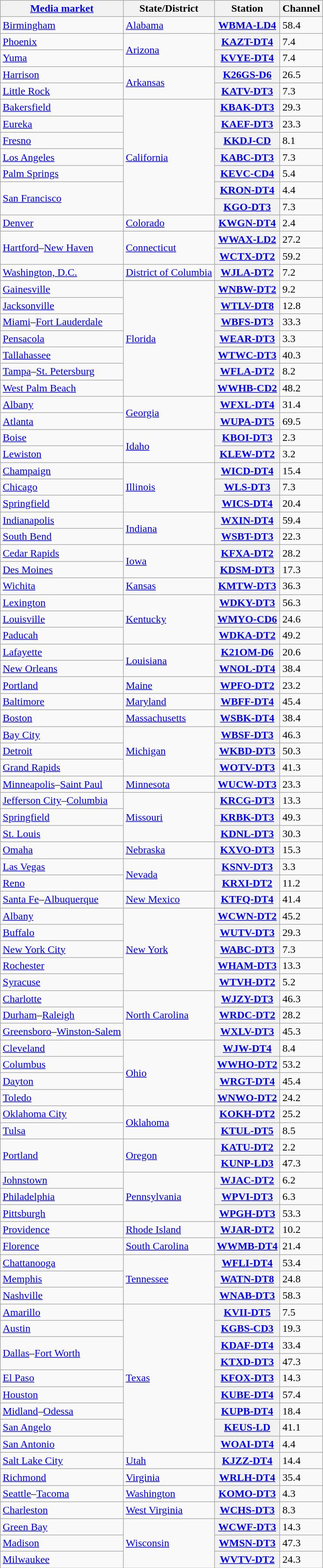<table class="wikitable sortable">
<tr>
<th scope="col"><a href='#'>Media market</a></th>
<th scope="col">State/District</th>
<th scope="col">Station</th>
<th scope="col">Channel</th>
</tr>
<tr>
<td><a href='#'>Birmingham</a></td>
<td><a href='#'>Alabama</a></td>
<th scope="row"><a href='#'>WBMA-LD4</a></th>
<td>58.4</td>
</tr>
<tr>
<td><a href='#'>Phoenix</a></td>
<td rowspan="2"><a href='#'>Arizona</a></td>
<th scope="row"><a href='#'>KAZT-DT4</a></th>
<td>7.4</td>
</tr>
<tr>
<td><a href='#'>Yuma</a></td>
<th scope="row"><a href='#'>KVYE-DT4</a></th>
<td>7.4</td>
</tr>
<tr>
<td><a href='#'>Harrison</a></td>
<td rowspan="2"><a href='#'>Arkansas</a></td>
<th scope="row"><a href='#'>K26GS-D6</a></th>
<td>26.5</td>
</tr>
<tr>
<td><a href='#'>Little Rock</a></td>
<th scope="row"><a href='#'>KATV-DT3</a></th>
<td>7.3</td>
</tr>
<tr>
<td><a href='#'>Bakersfield</a></td>
<td rowspan="7"><a href='#'>California</a></td>
<th scope="row"><a href='#'>KBAK-DT3</a></th>
<td>29.3</td>
</tr>
<tr>
<td><a href='#'>Eureka</a></td>
<th scope="row"><a href='#'>KAEF-DT3</a></th>
<td>23.3</td>
</tr>
<tr>
<td><a href='#'>Fresno</a></td>
<th scope="row"><a href='#'>KKDJ-CD</a></th>
<td>8.1</td>
</tr>
<tr>
<td><a href='#'>Los Angeles</a></td>
<th scope="row"><a href='#'>KABC-DT3</a></th>
<td>7.3</td>
</tr>
<tr>
<td><a href='#'>Palm Springs</a></td>
<th scope="row"><a href='#'>KEVC-CD4</a></th>
<td>5.4</td>
</tr>
<tr>
<td rowspan="2"><a href='#'>San Francisco</a></td>
<th scope="row"><a href='#'>KRON-DT4</a></th>
<td>4.4</td>
</tr>
<tr>
<th scope="row"><a href='#'>KGO-DT3</a></th>
<td>7.3</td>
</tr>
<tr>
<td><a href='#'>Denver</a></td>
<td><a href='#'>Colorado</a></td>
<th scope="row"><a href='#'>KWGN-DT4</a></th>
<td>2.4</td>
</tr>
<tr>
<td rowspan="2"><a href='#'>Hartford</a>–<a href='#'>New Haven</a></td>
<td rowspan="2"><a href='#'>Connecticut</a></td>
<th scope="row"><a href='#'>WWAX-LD2</a></th>
<td>27.2</td>
</tr>
<tr>
<th scope="row"><a href='#'>WCTX-DT2</a></th>
<td>59.2</td>
</tr>
<tr>
<td><a href='#'>Washington, D.C.</a></td>
<td><a href='#'>District of Columbia</a></td>
<th scope="row"><a href='#'>WJLA-DT2</a></th>
<td>7.2</td>
</tr>
<tr>
<td><a href='#'>Gainesville</a></td>
<td rowspan="7"><a href='#'>Florida</a></td>
<th scope="row"><a href='#'>WNBW-DT2</a></th>
<td>9.2</td>
</tr>
<tr>
<td><a href='#'>Jacksonville</a></td>
<th scope="row"><a href='#'>WTLV-DT8</a></th>
<td>12.8</td>
</tr>
<tr>
<td><a href='#'>Miami</a>–<a href='#'>Fort Lauderdale</a></td>
<th scope="row"><a href='#'>WBFS-DT3</a></th>
<td>33.3</td>
</tr>
<tr>
<td><a href='#'>Pensacola</a></td>
<th scope="row"><a href='#'>WEAR-DT3</a></th>
<td>3.3</td>
</tr>
<tr>
<td><a href='#'>Tallahassee</a></td>
<th scope="row"><a href='#'>WTWC-DT3</a></th>
<td>40.3</td>
</tr>
<tr>
<td><a href='#'>Tampa</a>–<a href='#'>St. Petersburg</a></td>
<th scope="row"><a href='#'>WFLA-DT2</a></th>
<td>8.2</td>
</tr>
<tr>
<td><a href='#'>West Palm Beach</a></td>
<th scope="row"><a href='#'>WWHB-CD2</a></th>
<td>48.2</td>
</tr>
<tr>
<td><a href='#'>Albany</a></td>
<td rowspan="2"><a href='#'>Georgia</a></td>
<th scope="row"><a href='#'>WFXL-DT4</a></th>
<td>31.4</td>
</tr>
<tr>
<td><a href='#'>Atlanta</a></td>
<th scope="row"><a href='#'>WUPA-DT5</a></th>
<td>69.5</td>
</tr>
<tr>
<td><a href='#'>Boise</a></td>
<td rowspan="2"><a href='#'>Idaho</a></td>
<th scope="row"><a href='#'>KBOI-DT3</a></th>
<td>2.3</td>
</tr>
<tr>
<td><a href='#'>Lewiston</a></td>
<th scope="row"><a href='#'>KLEW-DT2</a></th>
<td>3.2</td>
</tr>
<tr>
<td><a href='#'>Champaign</a></td>
<td rowspan="3"><a href='#'>Illinois</a></td>
<th scope="row"><a href='#'>WICD-DT4</a></th>
<td>15.4</td>
</tr>
<tr>
<td><a href='#'>Chicago</a></td>
<th scope="row"><a href='#'>WLS-DT3</a></th>
<td>7.3</td>
</tr>
<tr>
<td><a href='#'>Springfield</a></td>
<th scope="row"><a href='#'>WICS-DT4</a></th>
<td>20.4</td>
</tr>
<tr>
<td><a href='#'>Indianapolis</a></td>
<td rowspan="2"><a href='#'>Indiana</a></td>
<th scope="row"><a href='#'>WXIN-DT4</a></th>
<td>59.4</td>
</tr>
<tr>
<td><a href='#'>South Bend</a></td>
<th scope="row"><a href='#'>WSBT-DT3</a></th>
<td>22.3</td>
</tr>
<tr>
<td><a href='#'>Cedar Rapids</a></td>
<td rowspan="2"><a href='#'>Iowa</a></td>
<th scope="row"><a href='#'>KFXA-DT2</a></th>
<td>28.2</td>
</tr>
<tr>
<td><a href='#'>Des Moines</a></td>
<th scope="row"><a href='#'>KDSM-DT3</a></th>
<td>17.3</td>
</tr>
<tr>
<td><a href='#'>Wichita</a></td>
<td><a href='#'>Kansas</a></td>
<th scope="row"><a href='#'>KMTW-DT3</a></th>
<td>36.3</td>
</tr>
<tr>
<td><a href='#'>Lexington</a></td>
<td rowspan="3"><a href='#'>Kentucky</a></td>
<th scope="row"><a href='#'>WDKY-DT3</a></th>
<td>56.3</td>
</tr>
<tr>
<td><a href='#'>Louisville</a></td>
<th scope="row"><a href='#'>WMYO-CD6</a></th>
<td>24.6</td>
</tr>
<tr>
<td><a href='#'>Paducah</a></td>
<th scope="row"><a href='#'>WDKA-DT2</a></th>
<td>49.2</td>
</tr>
<tr>
<td><a href='#'>Lafayette</a></td>
<td rowspan="2"><a href='#'>Louisiana</a></td>
<th scope="row"><a href='#'>K21OM-D6</a></th>
<td>20.6</td>
</tr>
<tr>
<td><a href='#'>New Orleans</a></td>
<th scope="row"><a href='#'>WNOL-DT4</a></th>
<td>38.4</td>
</tr>
<tr>
<td><a href='#'>Portland</a></td>
<td><a href='#'>Maine</a></td>
<th scope="row"><a href='#'>WPFO-DT2</a></th>
<td>23.2</td>
</tr>
<tr>
<td><a href='#'>Baltimore</a></td>
<td><a href='#'>Maryland</a></td>
<th scope="row"><a href='#'>WBFF-DT4</a></th>
<td>45.4</td>
</tr>
<tr>
<td><a href='#'>Boston</a></td>
<td><a href='#'>Massachusetts</a></td>
<th scope="row"><a href='#'>WSBK-DT4</a></th>
<td>38.4</td>
</tr>
<tr>
<td><a href='#'>Bay City</a></td>
<td rowspan="3"><a href='#'>Michigan</a></td>
<th scope="row"><a href='#'>WBSF-DT3</a></th>
<td>46.3</td>
</tr>
<tr>
<td><a href='#'>Detroit</a></td>
<th scope="row"><a href='#'>WKBD-DT3</a></th>
<td>50.3</td>
</tr>
<tr>
<td><a href='#'>Grand Rapids</a></td>
<th scope="row"><a href='#'>WOTV-DT3</a></th>
<td>41.3</td>
</tr>
<tr>
<td><a href='#'>Minneapolis</a>–<a href='#'>Saint Paul</a></td>
<td><a href='#'>Minnesota</a></td>
<th scope="row"><a href='#'>WUCW-DT3</a></th>
<td>23.3</td>
</tr>
<tr>
<td><a href='#'>Jefferson City</a>–<a href='#'>Columbia</a></td>
<td rowspan="3"><a href='#'>Missouri</a></td>
<th scope="row"><a href='#'>KRCG-DT3</a></th>
<td>13.3</td>
</tr>
<tr>
<td><a href='#'>Springfield</a></td>
<th scope="row"><a href='#'>KRBK-DT3</a></th>
<td>49.3</td>
</tr>
<tr>
<td><a href='#'>St. Louis</a></td>
<th scope="row"><a href='#'>KDNL-DT3</a></th>
<td>30.3</td>
</tr>
<tr>
<td><a href='#'>Omaha</a></td>
<td><a href='#'>Nebraska</a></td>
<th scope="row"><a href='#'>KXVO-DT3</a></th>
<td>15.3</td>
</tr>
<tr>
<td><a href='#'>Las Vegas</a></td>
<td rowspan="2"><a href='#'>Nevada</a></td>
<th scope="row"><a href='#'>KSNV-DT3</a></th>
<td>3.3</td>
</tr>
<tr>
<td><a href='#'>Reno</a></td>
<th scope="row"><a href='#'>KRXI-DT2</a></th>
<td>11.2</td>
</tr>
<tr>
<td><a href='#'>Santa Fe</a>–<a href='#'>Albuquerque</a></td>
<td><a href='#'>New Mexico</a></td>
<th scope="row"><a href='#'>KTFQ-DT4</a></th>
<td>41.4</td>
</tr>
<tr>
<td><a href='#'>Albany</a></td>
<td rowspan="5"><a href='#'>New York</a></td>
<th scope="row"><a href='#'>WCWN-DT2</a></th>
<td>45.2</td>
</tr>
<tr>
<td><a href='#'>Buffalo</a></td>
<th scope="row"><a href='#'>WUTV-DT3</a></th>
<td>29.3</td>
</tr>
<tr>
<td><a href='#'>New York City</a></td>
<th scope="row"><a href='#'>WABC-DT3</a></th>
<td>7.3</td>
</tr>
<tr>
<td><a href='#'>Rochester</a></td>
<th scope="row"><a href='#'>WHAM-DT3</a></th>
<td>13.3</td>
</tr>
<tr>
<td><a href='#'>Syracuse</a></td>
<th scope="row"><a href='#'>WTVH-DT2</a></th>
<td>5.2</td>
</tr>
<tr>
<td><a href='#'>Charlotte</a></td>
<td rowspan="3"><a href='#'>North Carolina</a></td>
<th scope="row"><a href='#'>WJZY-DT3</a></th>
<td>46.3</td>
</tr>
<tr>
<td><a href='#'>Durham</a>–<a href='#'>Raleigh</a></td>
<th scope="row"><a href='#'>WRDC-DT2</a></th>
<td>28.2</td>
</tr>
<tr>
<td><a href='#'>Greensboro</a>–<a href='#'>Winston-Salem</a></td>
<th scope="row"><a href='#'>WXLV-DT3</a></th>
<td>45.3</td>
</tr>
<tr>
<td><a href='#'>Cleveland</a></td>
<td rowspan="4"><a href='#'>Ohio</a></td>
<th scope="row"><a href='#'>WJW-DT4</a></th>
<td>8.4</td>
</tr>
<tr>
<td><a href='#'>Columbus</a></td>
<th scope="row"><a href='#'>WWHO-DT2</a></th>
<td>53.2</td>
</tr>
<tr>
<td><a href='#'>Dayton</a></td>
<th scope="row"><a href='#'>WRGT-DT4</a></th>
<td>45.4</td>
</tr>
<tr>
<td><a href='#'>Toledo</a></td>
<th scope="row"><a href='#'>WNWO-DT2</a></th>
<td>24.2</td>
</tr>
<tr>
<td><a href='#'>Oklahoma City</a></td>
<td rowspan="2"><a href='#'>Oklahoma</a></td>
<th scope="row"><a href='#'>KOKH-DT2</a></th>
<td>25.2</td>
</tr>
<tr>
<td><a href='#'>Tulsa</a></td>
<th scope="row"><a href='#'>KTUL-DT5</a></th>
<td>8.5</td>
</tr>
<tr>
<td rowspan="2"><a href='#'>Portland</a></td>
<td rowspan="2"><a href='#'>Oregon</a></td>
<th scope="row"><a href='#'>KATU-DT2</a></th>
<td>2.2</td>
</tr>
<tr>
<th scope="row"><a href='#'>KUNP-LD3</a></th>
<td>47.3</td>
</tr>
<tr>
<td><a href='#'>Johnstown</a></td>
<td rowspan="3"><a href='#'>Pennsylvania</a></td>
<th scope="row"><a href='#'>WJAC-DT2</a></th>
<td>6.2</td>
</tr>
<tr>
<td><a href='#'>Philadelphia</a></td>
<th scope="row"><a href='#'>WPVI-DT3</a></th>
<td>6.3</td>
</tr>
<tr>
<td><a href='#'>Pittsburgh</a></td>
<th scope="row"><a href='#'>WPGH-DT3</a></th>
<td>53.3</td>
</tr>
<tr>
<td><a href='#'>Providence</a></td>
<td><a href='#'>Rhode Island</a></td>
<th scope="row"><a href='#'>WJAR-DT2</a></th>
<td>10.2</td>
</tr>
<tr>
<td><a href='#'>Florence</a></td>
<td><a href='#'>South Carolina</a></td>
<th scope="row"><a href='#'>WWMB-DT4</a></th>
<td>21.4</td>
</tr>
<tr>
<td><a href='#'>Chattanooga</a></td>
<td rowspan="3"><a href='#'>Tennessee</a></td>
<th scope="row"><a href='#'>WFLI-DT4</a></th>
<td>53.4</td>
</tr>
<tr>
<td><a href='#'>Memphis</a></td>
<th scope="row"><a href='#'>WATN-DT8</a></th>
<td>24.8</td>
</tr>
<tr>
<td><a href='#'>Nashville</a></td>
<th scope="row"><a href='#'>WNAB-DT3</a></th>
<td>58.3</td>
</tr>
<tr>
<td><a href='#'>Amarillo</a></td>
<td rowspan="9"><a href='#'>Texas</a></td>
<th scope="row"><a href='#'>KVII-DT5</a></th>
<td>7.5</td>
</tr>
<tr>
<td><a href='#'>Austin</a></td>
<th scope="row"><a href='#'>KGBS-CD3</a></th>
<td>19.3</td>
</tr>
<tr>
<td rowspan="2"><a href='#'>Dallas</a>–<a href='#'>Fort Worth</a></td>
<th scope="row"><a href='#'>KDAF-DT4</a></th>
<td>33.4</td>
</tr>
<tr>
<th scope="row"><a href='#'>KTXD-DT3</a></th>
<td>47.3</td>
</tr>
<tr>
<td><a href='#'>El Paso</a></td>
<th scope="row"><a href='#'>KFOX-DT3</a></th>
<td>14.3</td>
</tr>
<tr>
<td><a href='#'>Houston</a></td>
<th scope="row"><a href='#'>KUBE-DT4</a></th>
<td>57.4</td>
</tr>
<tr>
<td><a href='#'>Midland</a>–<a href='#'>Odessa</a></td>
<th scope="row"><a href='#'>KUPB-DT4</a></th>
<td>18.4</td>
</tr>
<tr>
<td><a href='#'>San Angelo</a></td>
<th scope="row"><a href='#'>KEUS-LD</a></th>
<td>41.1</td>
</tr>
<tr>
<td><a href='#'>San Antonio</a></td>
<th scope="row"><a href='#'>WOAI-DT4</a></th>
<td>4.4</td>
</tr>
<tr>
<td><a href='#'>Salt Lake City</a></td>
<td><a href='#'>Utah</a></td>
<th scope="row"><a href='#'>KJZZ-DT4</a></th>
<td>14.4</td>
</tr>
<tr>
<td><a href='#'>Richmond</a></td>
<td><a href='#'>Virginia</a></td>
<th scope="row"><a href='#'>WRLH-DT4</a></th>
<td>35.4</td>
</tr>
<tr>
<td><a href='#'>Seattle</a>–<a href='#'>Tacoma</a></td>
<td><a href='#'>Washington</a></td>
<th scope="row"><a href='#'>KOMO-DT3</a></th>
<td>4.3</td>
</tr>
<tr>
<td><a href='#'>Charleston</a></td>
<td><a href='#'>West Virginia</a></td>
<th scope="row"><a href='#'>WCHS-DT3</a></th>
<td>8.3</td>
</tr>
<tr>
<td><a href='#'>Green Bay</a></td>
<td rowspan="3"><a href='#'>Wisconsin</a></td>
<th scope="row"><a href='#'>WCWF-DT3</a></th>
<td>14.3</td>
</tr>
<tr>
<td><a href='#'>Madison</a></td>
<th scope="row"><a href='#'>WMSN-DT3</a></th>
<td>47.3</td>
</tr>
<tr>
<td><a href='#'>Milwaukee</a></td>
<th scope="row"><a href='#'>WVTV-DT2</a></th>
<td>24.3</td>
</tr>
</table>
